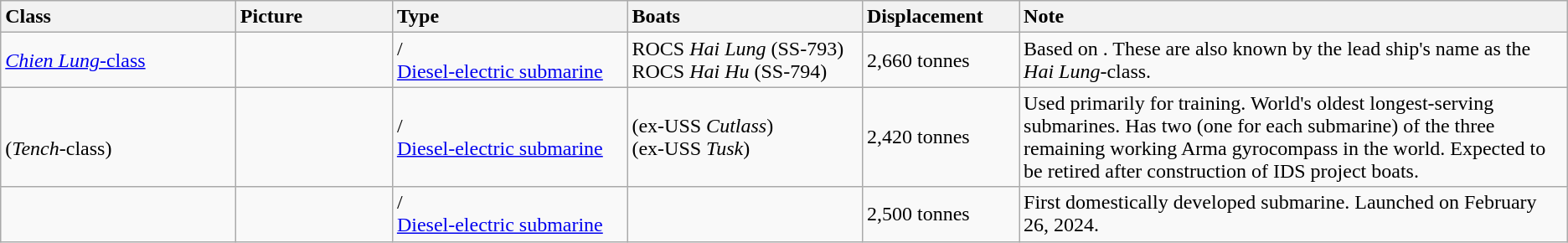<table class="wikitable">
<tr>
<th style="text-align:left; width:15%;">Class</th>
<th style="text-align:left; width:10%;">Picture</th>
<th style="text-align:left; width:15%;">Type</th>
<th style="text-align:left; width:15%;">Boats</th>
<th style="text-align:left; width:10%;">Displacement</th>
<th style="text-align:left; width:;">Note<br></th>
</tr>
<tr>
<td><a href='#'><em>Chien Lung</em>-class</a></td>
<td></td>
<td> / <br> <a href='#'>Diesel-electric submarine</a></td>
<td>ROCS <em>Hai Lung</em> (SS-793) <br> ROCS <em>Hai Hu</em> (SS-794)</td>
<td>2,660 tonnes</td>
<td>Based on . These are also known by the lead ship's name as the <em>Hai Lung</em>-class.</td>
</tr>
<tr>
<td><br>(<em>Tench</em>-class)</td>
<td></td>
<td> / <br> <a href='#'>Diesel-electric submarine</a></td>
<td> (ex-USS <em>Cutlass</em>) <br>  (ex-USS <em>Tusk</em>)</td>
<td>2,420 tonnes</td>
<td>Used primarily for training. World's oldest longest-serving submarines. Has two (one for each submarine) of the three remaining working Arma gyrocompass in the world. Expected to be retired after construction of IDS project boats.</td>
</tr>
<tr>
<td></td>
<td></td>
<td> / <br> <a href='#'>Diesel-electric submarine</a></td>
<td></td>
<td>2,500 tonnes</td>
<td>First domestically developed submarine. Launched on February 26, 2024.</td>
</tr>
</table>
